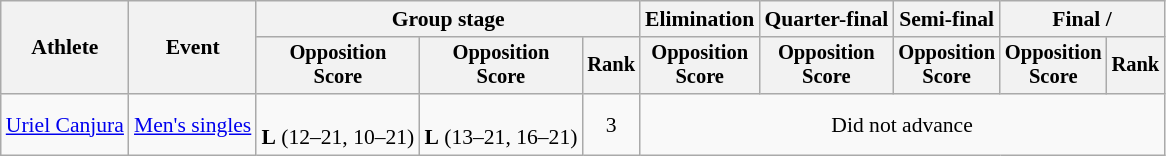<table class="wikitable" style="font-size:90%">
<tr>
<th rowspan="2">Athlete</th>
<th rowspan="2">Event</th>
<th colspan="3">Group stage</th>
<th>Elimination</th>
<th>Quarter-final</th>
<th>Semi-final</th>
<th colspan="2">Final / </th>
</tr>
<tr style="font-size:95%">
<th>Opposition<br>Score</th>
<th>Opposition<br>Score</th>
<th>Rank</th>
<th>Opposition<br>Score</th>
<th>Opposition<br>Score</th>
<th>Opposition<br>Score</th>
<th>Opposition<br>Score</th>
<th>Rank</th>
</tr>
<tr align="center">
<td align="left"><a href='#'>Uriel Canjura</a></td>
<td align="left"><a href='#'>Men's singles</a></td>
<td><br><strong>L</strong> (12–21, 10–21)</td>
<td><br><strong>L</strong> (13–21, 16–21)</td>
<td>3</td>
<td colspan=5>Did not advance</td>
</tr>
</table>
